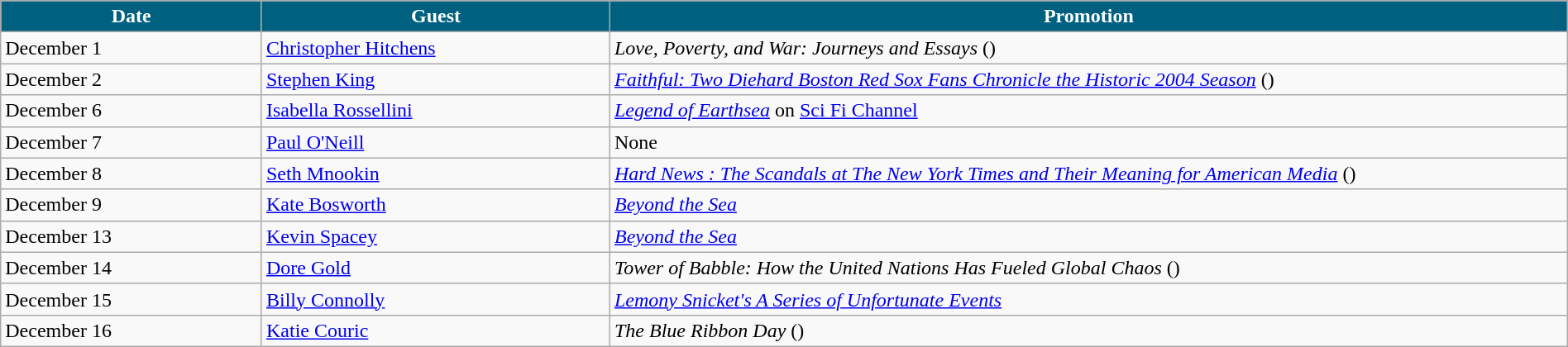<table class="wikitable" width="100%">
<tr bgcolor="#CCCCCC">
<th width="15%" style="background:#006080; color:#FFFFFF">Date</th>
<th width="20%" style="background:#006080; color:#FFFFFF">Guest</th>
<th width="55%" style="background:#006080; color:#FFFFFF">Promotion</th>
</tr>
<tr>
<td>December 1</td>
<td><a href='#'>Christopher Hitchens</a></td>
<td><em>Love, Poverty, and War: Journeys and Essays</em> ()</td>
</tr>
<tr>
<td>December 2</td>
<td><a href='#'>Stephen King</a></td>
<td><em><a href='#'>Faithful: Two Diehard Boston Red Sox Fans Chronicle the Historic 2004 Season</a></em> ()</td>
</tr>
<tr>
<td>December 6</td>
<td><a href='#'>Isabella Rossellini</a></td>
<td><em><a href='#'>Legend of Earthsea</a></em> on <a href='#'>Sci Fi Channel</a></td>
</tr>
<tr>
<td>December 7</td>
<td><a href='#'>Paul O'Neill</a></td>
<td>None</td>
</tr>
<tr>
<td>December 8</td>
<td><a href='#'>Seth Mnookin</a></td>
<td><em><a href='#'>Hard News : The Scandals at The New York Times and Their Meaning for American Media</a></em> ()</td>
</tr>
<tr>
<td>December 9</td>
<td><a href='#'>Kate Bosworth</a></td>
<td><em><a href='#'>Beyond the Sea</a></em></td>
</tr>
<tr>
<td>December 13</td>
<td><a href='#'>Kevin Spacey</a></td>
<td><em><a href='#'>Beyond the Sea</a></em></td>
</tr>
<tr>
<td>December 14</td>
<td><a href='#'>Dore Gold</a></td>
<td><em>Tower of Babble: How the United Nations Has Fueled Global Chaos</em> ()</td>
</tr>
<tr>
<td>December 15</td>
<td><a href='#'>Billy Connolly</a></td>
<td><em><a href='#'>Lemony Snicket's A Series of Unfortunate Events</a></em></td>
</tr>
<tr>
<td>December 16</td>
<td><a href='#'>Katie Couric</a></td>
<td><em>The Blue Ribbon Day</em> ()</td>
</tr>
</table>
